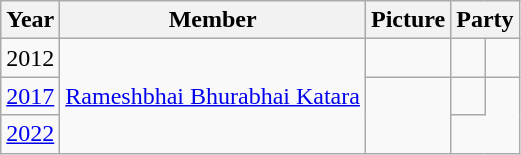<table class="wikitable sortable">
<tr>
<th>Year</th>
<th>Member</th>
<th>Picture</th>
<th colspan="2">Party</th>
</tr>
<tr>
<td>2012</td>
<td rowspan="3"><a href='#'>Rameshbhai Bhurabhai Katara</a></td>
<td></td>
<td></td>
<td></td>
</tr>
<tr>
<td><a href='#'>2017</a></td>
<td rowspan="2"></td>
<td></td>
</tr>
<tr>
<td><a href='#'>2022</a></td>
</tr>
</table>
